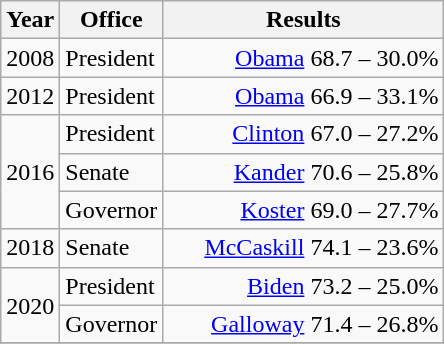<table class=wikitable>
<tr>
<th width="30">Year</th>
<th width="60">Office</th>
<th width="180">Results</th>
</tr>
<tr>
<td rowspan="1">2008</td>
<td>President</td>
<td align="right" ><a href='#'>Obama</a> 68.7 – 30.0%</td>
</tr>
<tr>
<td rowspan="1">2012</td>
<td>President</td>
<td align="right" ><a href='#'>Obama</a> 66.9 – 33.1%</td>
</tr>
<tr>
<td rowspan="3">2016</td>
<td>President</td>
<td align="right" ><a href='#'>Clinton</a> 67.0 – 27.2%</td>
</tr>
<tr>
<td>Senate</td>
<td align="right" ><a href='#'>Kander</a> 70.6 – 25.8%</td>
</tr>
<tr>
<td>Governor</td>
<td align="right" ><a href='#'>Koster</a> 69.0 – 27.7%</td>
</tr>
<tr>
<td rowspan="1">2018</td>
<td>Senate</td>
<td align="right" ><a href='#'>McCaskill</a> 74.1 – 23.6%</td>
</tr>
<tr>
<td rowspan="2">2020</td>
<td>President</td>
<td align="right" ><a href='#'>Biden</a> 73.2 – 25.0%</td>
</tr>
<tr>
<td>Governor</td>
<td align="right" ><a href='#'>Galloway</a> 71.4 – 26.8%</td>
</tr>
<tr>
</tr>
</table>
